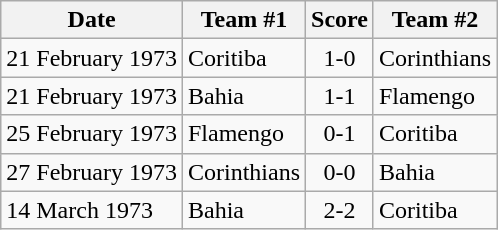<table class="wikitable">
<tr>
<th>Date</th>
<th>Team #1</th>
<th>Score</th>
<th>Team #2</th>
</tr>
<tr>
<td>21 February 1973</td>
<td>Coritiba</td>
<td align="center">1-0</td>
<td>Corinthians</td>
</tr>
<tr>
<td>21 February 1973</td>
<td>Bahia</td>
<td align="center">1-1</td>
<td>Flamengo</td>
</tr>
<tr>
<td>25 February 1973</td>
<td>Flamengo</td>
<td align="center">0-1</td>
<td>Coritiba</td>
</tr>
<tr>
<td>27 February 1973</td>
<td>Corinthians</td>
<td align="center">0-0</td>
<td>Bahia</td>
</tr>
<tr>
<td>14 March 1973</td>
<td>Bahia</td>
<td align="center">2-2</td>
<td>Coritiba</td>
</tr>
</table>
